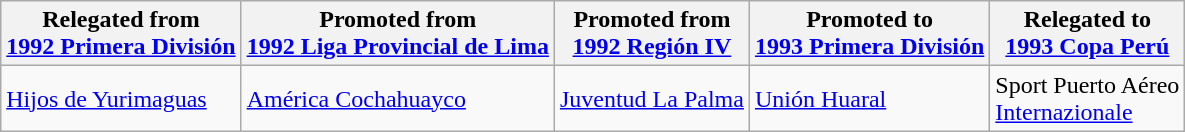<table class="wikitable">
<tr>
<th>Relegated from<br><a href='#'>1992 Primera División</a></th>
<th>Promoted from<br><a href='#'>1992 Liga Provincial de Lima</a></th>
<th>Promoted from<br><a href='#'>1992 Región IV</a></th>
<th>Promoted to<br><a href='#'>1993 Primera División</a></th>
<th>Relegated to<br><a href='#'>1993 Copa Perú</a></th>
</tr>
<tr>
<td> <a href='#'>Hijos de Yurimaguas</a> </td>
<td> <a href='#'>América Cochahuayco</a> </td>
<td> <a href='#'>Juventud La Palma</a> </td>
<td> <a href='#'>Unión Huaral</a> </td>
<td> Sport Puerto Aéreo <br> <a href='#'>Internazionale</a> </td>
</tr>
</table>
